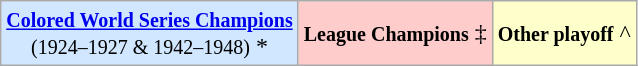<table class="wikitable">
<tr>
<td align="center" bgcolor="#D0E7FF"><small><strong><a href='#'>Colored World Series Champions</a></strong><br>(1924–1927 & 1942–1948)</small> *</td>
<td align="center" bgcolor="#FFCCCC"><small><strong>League Champions</strong></small> ‡</td>
<td align="center" bgcolor="#FFFFCC"><small><strong>Other playoff</strong></small> ^</td>
</tr>
</table>
